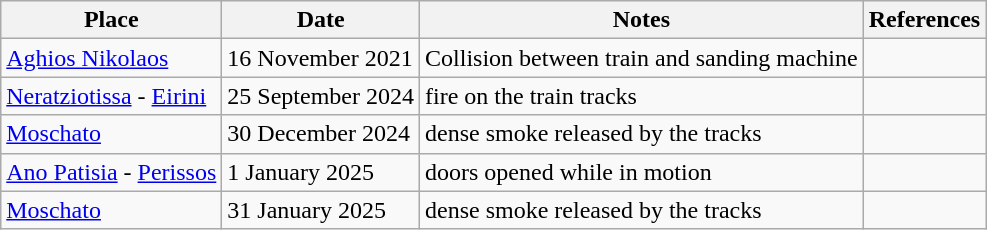<table class="wikitable">
<tr>
<th>Place</th>
<th>Date</th>
<th>Notes</th>
<th>References</th>
</tr>
<tr>
<td><a href='#'>Aghios Nikolaos</a></td>
<td>16 November 2021</td>
<td>Collision between train and sanding machine</td>
<td></td>
</tr>
<tr>
<td><a href='#'>Neratziotissa</a> - <a href='#'>Eirini</a></td>
<td>25 September 2024</td>
<td>fire on the train tracks</td>
<td></td>
</tr>
<tr>
<td><a href='#'>Moschato</a></td>
<td>30 December 2024</td>
<td>dense smoke released by the tracks</td>
<td></td>
</tr>
<tr>
<td><a href='#'>Ano Patisia</a> - <a href='#'>Perissos</a></td>
<td>1 January 2025</td>
<td>doors opened while in motion</td>
<td></td>
</tr>
<tr>
<td><a href='#'>Moschato</a></td>
<td>31 January 2025</td>
<td>dense smoke released by the tracks</td>
<td></td>
</tr>
</table>
